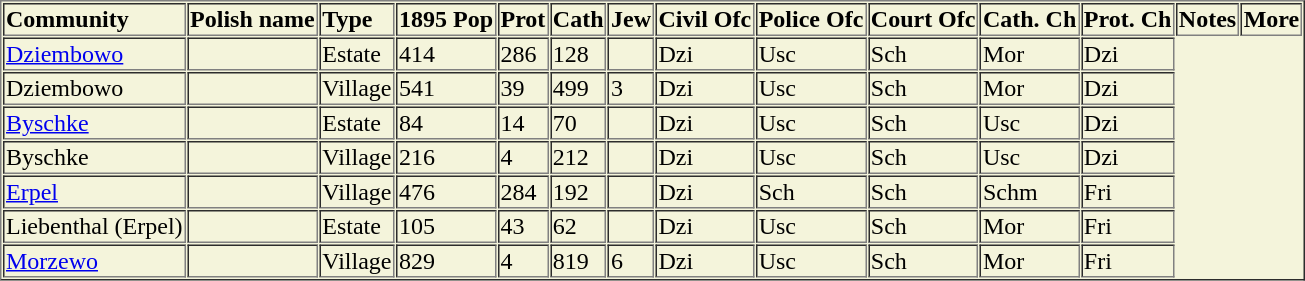<table border=1 cellspacing=1 bgcolor="#F4F4DB">
<tr>
<td><strong>Community</strong></td>
<td><strong>Polish name</strong></td>
<td><strong>Type</strong></td>
<td><strong>1895 Pop</strong></td>
<td><strong>Prot</strong></td>
<td><strong>Cath</strong></td>
<td><strong>Jew</strong></td>
<td><strong>Civil Ofc</strong></td>
<td><strong>Police Ofc</strong></td>
<td><strong>Court Ofc</strong></td>
<td><strong>Cath. Ch</strong></td>
<td><strong>Prot. Ch</strong></td>
<td><strong>Notes</strong></td>
<td><strong>More</strong></td>
</tr>
<tr>
<td><a href='#'>Dziembowo</a></td>
<td></td>
<td>Estate</td>
<td>414</td>
<td>286</td>
<td>128</td>
<td></td>
<td>Dzi</td>
<td>Usc</td>
<td>Sch</td>
<td>Mor</td>
<td>Dzi</td>
</tr>
<tr>
<td>Dziembowo</td>
<td></td>
<td>Village</td>
<td>541</td>
<td>39</td>
<td>499</td>
<td>3</td>
<td>Dzi</td>
<td>Usc</td>
<td>Sch</td>
<td>Mor</td>
<td>Dzi</td>
</tr>
<tr>
<td><a href='#'>Byschke</a></td>
<td></td>
<td>Estate</td>
<td>84</td>
<td>14</td>
<td>70</td>
<td></td>
<td>Dzi</td>
<td>Usc</td>
<td>Sch</td>
<td>Usc</td>
<td>Dzi</td>
</tr>
<tr>
<td>Byschke</td>
<td></td>
<td>Village</td>
<td>216</td>
<td>4</td>
<td>212</td>
<td></td>
<td>Dzi</td>
<td>Usc</td>
<td>Sch</td>
<td>Usc</td>
<td>Dzi</td>
</tr>
<tr>
<td><a href='#'>Erpel</a></td>
<td></td>
<td>Village</td>
<td>476</td>
<td>284</td>
<td>192</td>
<td></td>
<td>Dzi</td>
<td>Sch</td>
<td>Sch</td>
<td>Schm</td>
<td>Fri</td>
</tr>
<tr>
<td>Liebenthal (Erpel)</td>
<td></td>
<td>Estate</td>
<td>105</td>
<td>43</td>
<td>62</td>
<td></td>
<td>Dzi</td>
<td>Usc</td>
<td>Sch</td>
<td>Mor</td>
<td>Fri</td>
</tr>
<tr>
<td><a href='#'>Morzewo</a></td>
<td></td>
<td>Village</td>
<td>829</td>
<td>4</td>
<td>819</td>
<td>6</td>
<td>Dzi</td>
<td>Usc</td>
<td>Sch</td>
<td>Mor</td>
<td>Fri</td>
</tr>
</table>
